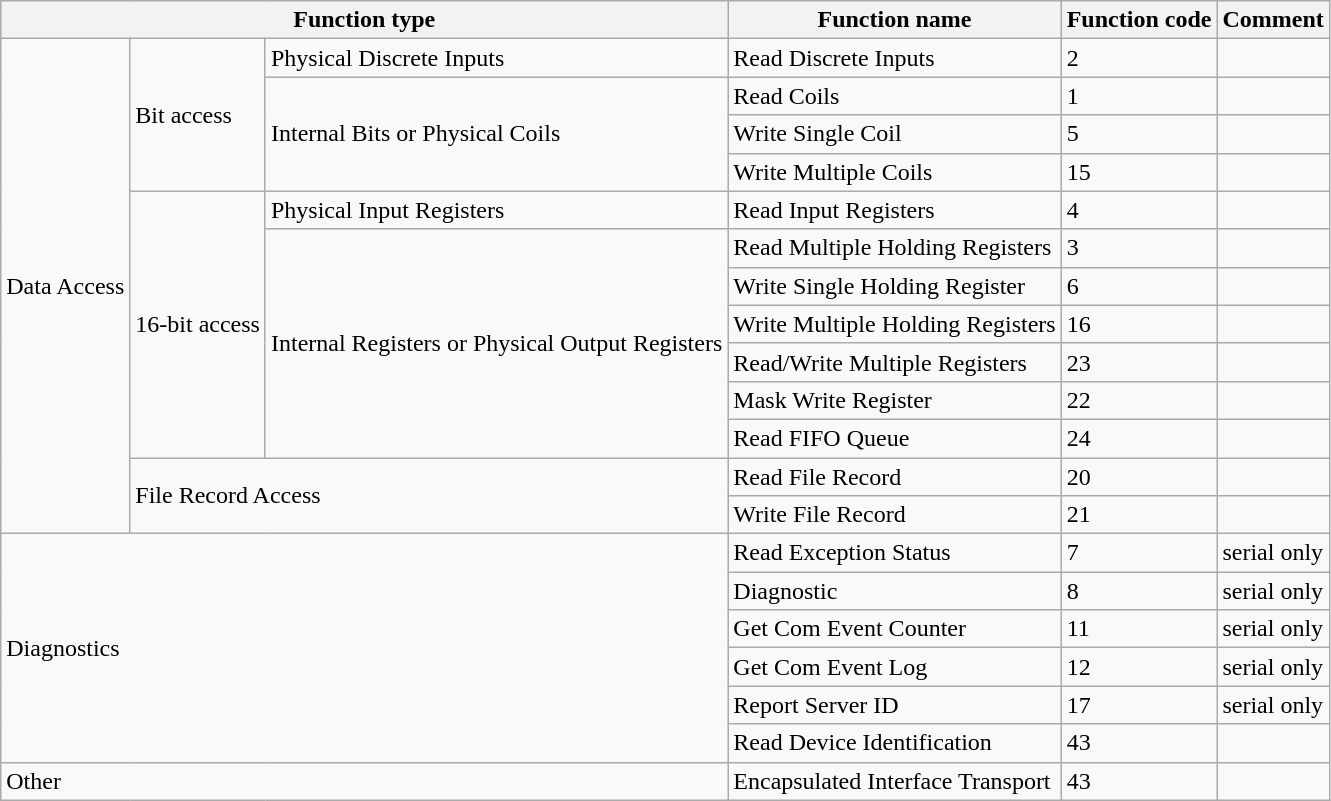<table class="wikitable">
<tr>
<th colspan="3">Function type</th>
<th>Function name</th>
<th>Function code</th>
<th>Comment</th>
</tr>
<tr>
<td rowspan="13">Data Access</td>
<td rowspan="4">Bit access</td>
<td>Physical Discrete Inputs</td>
<td>Read Discrete Inputs</td>
<td>2</td>
<td></td>
</tr>
<tr>
<td rowspan="3">Internal Bits or Physical Coils</td>
<td>Read Coils</td>
<td>1</td>
<td></td>
</tr>
<tr>
<td>Write Single Coil</td>
<td>5</td>
<td></td>
</tr>
<tr>
<td>Write Multiple Coils</td>
<td>15</td>
<td></td>
</tr>
<tr>
<td rowspan="7">16-bit access</td>
<td>Physical Input Registers</td>
<td>Read Input Registers</td>
<td>4</td>
<td></td>
</tr>
<tr>
<td rowspan="6">Internal Registers or Physical Output Registers</td>
<td>Read Multiple Holding Registers</td>
<td>3</td>
<td></td>
</tr>
<tr>
<td>Write Single Holding Register</td>
<td>6</td>
<td></td>
</tr>
<tr>
<td>Write Multiple Holding Registers</td>
<td>16</td>
<td></td>
</tr>
<tr>
<td>Read/Write Multiple Registers</td>
<td>23</td>
<td></td>
</tr>
<tr>
<td>Mask Write Register</td>
<td>22</td>
<td></td>
</tr>
<tr>
<td>Read FIFO Queue</td>
<td>24</td>
<td></td>
</tr>
<tr>
<td colspan="2" rowspan="2">File Record Access</td>
<td>Read File Record</td>
<td>20</td>
<td></td>
</tr>
<tr>
<td>Write File Record</td>
<td>21</td>
<td></td>
</tr>
<tr>
<td colspan="3" rowspan="6">Diagnostics</td>
<td>Read Exception Status</td>
<td>7</td>
<td>serial only</td>
</tr>
<tr>
<td>Diagnostic</td>
<td>8</td>
<td>serial only</td>
</tr>
<tr>
<td>Get Com Event Counter</td>
<td>11</td>
<td>serial only</td>
</tr>
<tr>
<td>Get Com Event Log</td>
<td>12</td>
<td>serial only</td>
</tr>
<tr>
<td>Report Server ID</td>
<td>17</td>
<td>serial only</td>
</tr>
<tr>
<td>Read Device Identification</td>
<td>43</td>
<td></td>
</tr>
<tr>
<td colspan="3">Other</td>
<td>Encapsulated Interface Transport</td>
<td>43</td>
<td></td>
</tr>
</table>
